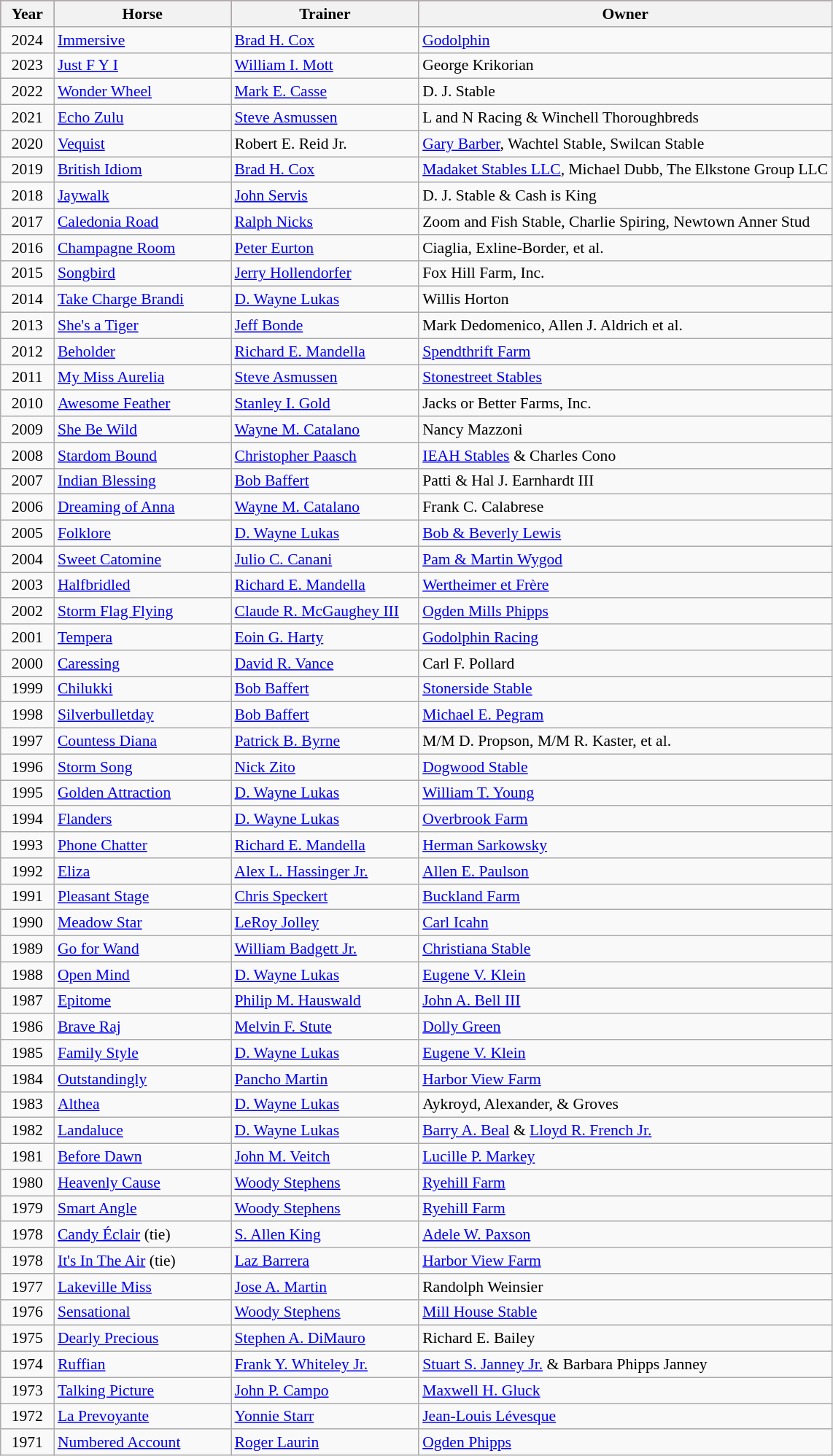<table class = "wikitable sortable" | border="1" cellpadding="0" style="border-collapse: collapse; font-size:90%">
<tr style="background:#b94e48; text-align:center;">
<th style="width:42px;"><strong>Year</strong><br></th>
<th style="width:155px;"><strong>Horse</strong><br></th>
<th style="width:165px;"><strong>Trainer</strong><br></th>
<th style=><strong>Owner</strong></th>
</tr>
<tr>
<td align=center>2024</td>
<td><a href='#'>Immersive</a></td>
<td><a href='#'>Brad H. Cox</a></td>
<td><a href='#'>Godolphin</a></td>
</tr>
<tr>
<td align=center>2023</td>
<td><a href='#'>Just F Y I</a></td>
<td><a href='#'>William I. Mott</a></td>
<td>George Krikorian</td>
</tr>
<tr>
<td align=center>2022</td>
<td><a href='#'>Wonder Wheel</a></td>
<td><a href='#'>Mark E. Casse</a></td>
<td>D. J. Stable</td>
</tr>
<tr>
<td align=center>2021</td>
<td><a href='#'>Echo Zulu</a></td>
<td><a href='#'>Steve Asmussen</a></td>
<td>L and N Racing & Winchell Thoroughbreds</td>
</tr>
<tr>
<td align=center>2020</td>
<td><a href='#'>Vequist</a></td>
<td>Robert E. Reid Jr.</td>
<td><a href='#'>Gary Barber</a>, Wachtel Stable, Swilcan Stable</td>
</tr>
<tr>
<td align=center>2019</td>
<td><a href='#'>British Idiom</a></td>
<td><a href='#'>Brad H. Cox</a></td>
<td><a href='#'>Madaket Stables LLC</a>, Michael Dubb, The Elkstone Group LLC</td>
</tr>
<tr>
<td align=center>2018</td>
<td><a href='#'>Jaywalk</a></td>
<td><a href='#'>John Servis</a></td>
<td>D. J. Stable & Cash is King</td>
</tr>
<tr>
<td align=center>2017</td>
<td><a href='#'>Caledonia Road</a></td>
<td><a href='#'>Ralph Nicks</a></td>
<td>Zoom and Fish Stable, Charlie Spiring, Newtown Anner Stud</td>
</tr>
<tr>
<td align=center>2016</td>
<td><a href='#'>Champagne Room</a></td>
<td><a href='#'>Peter Eurton</a></td>
<td>Ciaglia, Exline-Border, et al.</td>
</tr>
<tr>
<td align=center>2015</td>
<td><a href='#'>Songbird</a></td>
<td><a href='#'>Jerry Hollendorfer</a></td>
<td>Fox Hill Farm, Inc.</td>
</tr>
<tr>
<td align=center>2014</td>
<td><a href='#'>Take Charge Brandi</a></td>
<td><a href='#'>D. Wayne Lukas</a></td>
<td>Willis Horton</td>
</tr>
<tr>
<td align=center>2013</td>
<td><a href='#'>She's a Tiger</a></td>
<td><a href='#'>Jeff Bonde</a></td>
<td>Mark Dedomenico, Allen J. Aldrich et al.</td>
</tr>
<tr>
<td align=center>2012</td>
<td><a href='#'>Beholder</a></td>
<td><a href='#'>Richard E. Mandella</a></td>
<td><a href='#'>Spendthrift Farm</a></td>
</tr>
<tr>
<td align=center>2011</td>
<td><a href='#'>My Miss Aurelia</a></td>
<td><a href='#'>Steve Asmussen</a></td>
<td><a href='#'>Stonestreet Stables</a></td>
</tr>
<tr>
<td align=center>2010</td>
<td><a href='#'>Awesome Feather</a></td>
<td><a href='#'>Stanley I. Gold</a></td>
<td>Jacks or Better Farms, Inc.</td>
</tr>
<tr>
<td align=center>2009</td>
<td><a href='#'>She Be Wild</a></td>
<td><a href='#'>Wayne M. Catalano</a></td>
<td>Nancy Mazzoni</td>
</tr>
<tr>
<td align=center>2008</td>
<td><a href='#'>Stardom Bound</a></td>
<td><a href='#'>Christopher Paasch</a></td>
<td><a href='#'>IEAH Stables</a> & Charles Cono</td>
</tr>
<tr>
<td align=center>2007</td>
<td><a href='#'>Indian Blessing</a></td>
<td><a href='#'>Bob Baffert</a></td>
<td>Patti & Hal J. Earnhardt III</td>
</tr>
<tr>
<td align=center>2006</td>
<td><a href='#'>Dreaming of Anna</a></td>
<td><a href='#'>Wayne M. Catalano</a></td>
<td>Frank C. Calabrese</td>
</tr>
<tr>
<td align=center>2005</td>
<td><a href='#'>Folklore</a></td>
<td><a href='#'>D. Wayne Lukas</a></td>
<td><a href='#'>Bob & Beverly Lewis</a></td>
</tr>
<tr>
<td align=center>2004</td>
<td><a href='#'>Sweet Catomine</a></td>
<td><a href='#'>Julio C. Canani</a></td>
<td><a href='#'>Pam & Martin Wygod</a></td>
</tr>
<tr>
<td align=center>2003</td>
<td><a href='#'>Halfbridled</a></td>
<td><a href='#'>Richard E. Mandella</a></td>
<td><a href='#'>Wertheimer et Frère</a></td>
</tr>
<tr>
<td align=center>2002</td>
<td><a href='#'>Storm Flag Flying</a></td>
<td><a href='#'>Claude R. McGaughey III</a></td>
<td><a href='#'>Ogden Mills Phipps</a></td>
</tr>
<tr>
<td align=center>2001</td>
<td><a href='#'>Tempera</a></td>
<td><a href='#'>Eoin G. Harty</a></td>
<td><a href='#'>Godolphin Racing</a></td>
</tr>
<tr>
<td align=center>2000</td>
<td><a href='#'>Caressing</a></td>
<td><a href='#'>David R. Vance</a></td>
<td>Carl F. Pollard</td>
</tr>
<tr>
<td align=center>1999</td>
<td><a href='#'>Chilukki</a></td>
<td><a href='#'>Bob Baffert</a></td>
<td><a href='#'>Stonerside Stable</a></td>
</tr>
<tr>
<td align=center>1998</td>
<td><a href='#'>Silverbulletday</a></td>
<td><a href='#'>Bob Baffert</a></td>
<td><a href='#'>Michael E. Pegram</a></td>
</tr>
<tr>
<td align=center>1997</td>
<td><a href='#'>Countess Diana</a></td>
<td><a href='#'>Patrick B. Byrne</a></td>
<td>M/M D. Propson, M/M R. Kaster, et al.</td>
</tr>
<tr>
<td align=center>1996</td>
<td><a href='#'>Storm Song</a></td>
<td><a href='#'>Nick Zito</a></td>
<td><a href='#'>Dogwood Stable</a></td>
</tr>
<tr>
<td align=center>1995</td>
<td><a href='#'>Golden Attraction</a></td>
<td><a href='#'>D. Wayne Lukas</a></td>
<td><a href='#'>William T. Young</a></td>
</tr>
<tr>
<td align=center>1994</td>
<td><a href='#'>Flanders</a></td>
<td><a href='#'>D. Wayne Lukas</a></td>
<td><a href='#'>Overbrook Farm</a></td>
</tr>
<tr>
<td align=center>1993</td>
<td><a href='#'>Phone Chatter</a></td>
<td><a href='#'>Richard E. Mandella</a></td>
<td><a href='#'>Herman Sarkowsky</a></td>
</tr>
<tr>
<td align=center>1992</td>
<td><a href='#'>Eliza</a></td>
<td><a href='#'>Alex L. Hassinger Jr.</a></td>
<td><a href='#'>Allen E. Paulson</a></td>
</tr>
<tr>
<td align=center>1991</td>
<td><a href='#'>Pleasant Stage</a></td>
<td><a href='#'>Chris Speckert</a></td>
<td><a href='#'>Buckland Farm</a></td>
</tr>
<tr>
<td align=center>1990</td>
<td><a href='#'>Meadow Star</a></td>
<td><a href='#'>LeRoy Jolley</a></td>
<td><a href='#'>Carl Icahn</a></td>
</tr>
<tr>
<td align=center>1989</td>
<td><a href='#'>Go for Wand</a></td>
<td><a href='#'>William Badgett Jr.</a></td>
<td><a href='#'>Christiana Stable</a></td>
</tr>
<tr>
<td align=center>1988</td>
<td><a href='#'>Open Mind</a></td>
<td><a href='#'>D. Wayne Lukas</a></td>
<td><a href='#'>Eugene V. Klein</a></td>
</tr>
<tr>
<td align=center>1987</td>
<td><a href='#'>Epitome</a></td>
<td><a href='#'>Philip M. Hauswald</a></td>
<td><a href='#'>John A. Bell III</a></td>
</tr>
<tr>
<td align=center>1986</td>
<td><a href='#'>Brave Raj</a></td>
<td><a href='#'>Melvin F. Stute</a></td>
<td><a href='#'>Dolly Green</a></td>
</tr>
<tr>
<td align=center>1985</td>
<td><a href='#'>Family Style</a></td>
<td><a href='#'>D. Wayne Lukas</a></td>
<td><a href='#'>Eugene V. Klein</a></td>
</tr>
<tr>
<td align=center>1984</td>
<td><a href='#'>Outstandingly</a></td>
<td><a href='#'>Pancho Martin</a></td>
<td><a href='#'>Harbor View Farm</a></td>
</tr>
<tr>
<td align=center>1983</td>
<td><a href='#'>Althea</a></td>
<td><a href='#'>D. Wayne Lukas</a></td>
<td>Aykroyd, Alexander, & Groves</td>
</tr>
<tr>
<td align=center>1982</td>
<td><a href='#'>Landaluce</a></td>
<td><a href='#'>D. Wayne Lukas</a></td>
<td><a href='#'>Barry A. Beal</a> & <a href='#'>Lloyd R. French Jr.</a></td>
</tr>
<tr>
<td align=center>1981</td>
<td><a href='#'>Before Dawn</a></td>
<td><a href='#'>John M. Veitch</a></td>
<td><a href='#'>Lucille P. Markey</a></td>
</tr>
<tr>
<td align=center>1980</td>
<td><a href='#'>Heavenly Cause</a></td>
<td><a href='#'>Woody Stephens</a></td>
<td><a href='#'>Ryehill Farm</a></td>
</tr>
<tr>
<td align=center>1979</td>
<td><a href='#'>Smart Angle</a></td>
<td><a href='#'>Woody Stephens</a></td>
<td><a href='#'>Ryehill Farm</a></td>
</tr>
<tr>
<td align=center>1978</td>
<td><a href='#'>Candy Éclair</a> (tie)</td>
<td><a href='#'>S. Allen King</a></td>
<td><a href='#'>Adele W. Paxson</a></td>
</tr>
<tr>
<td align=center>1978</td>
<td><a href='#'>It's In The Air</a> (tie)</td>
<td><a href='#'>Laz Barrera</a></td>
<td><a href='#'>Harbor View Farm</a></td>
</tr>
<tr>
<td align=center>1977</td>
<td><a href='#'>Lakeville Miss</a></td>
<td><a href='#'>Jose A. Martin</a></td>
<td>Randolph Weinsier</td>
</tr>
<tr>
<td align=center>1976</td>
<td><a href='#'>Sensational</a></td>
<td><a href='#'>Woody Stephens</a></td>
<td><a href='#'>Mill House Stable</a></td>
</tr>
<tr>
<td align=center>1975</td>
<td><a href='#'>Dearly Precious</a></td>
<td><a href='#'>Stephen A. DiMauro</a></td>
<td>Richard E. Bailey</td>
</tr>
<tr>
<td align=center>1974</td>
<td><a href='#'>Ruffian</a></td>
<td><a href='#'>Frank Y. Whiteley Jr.</a></td>
<td><a href='#'>Stuart S. Janney Jr.</a> & Barbara Phipps Janney</td>
</tr>
<tr>
<td align=center>1973</td>
<td><a href='#'>Talking Picture</a></td>
<td><a href='#'>John P. Campo</a></td>
<td><a href='#'>Maxwell H. Gluck</a></td>
</tr>
<tr>
<td align=center>1972</td>
<td><a href='#'>La Prevoyante</a></td>
<td><a href='#'>Yonnie Starr</a></td>
<td><a href='#'>Jean-Louis Lévesque</a></td>
</tr>
<tr>
<td align=center>1971</td>
<td><a href='#'>Numbered Account</a></td>
<td><a href='#'>Roger Laurin</a></td>
<td><a href='#'>Ogden Phipps</a></td>
</tr>
</table>
